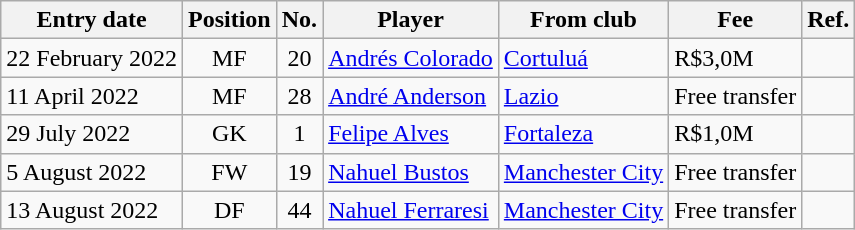<table class="wikitable sortable">
<tr>
<th><strong>Entry date</strong></th>
<th><strong>Position</strong></th>
<th><strong>No.</strong></th>
<th><strong>Player</strong></th>
<th><strong>From club</strong></th>
<th><strong>Fee</strong></th>
<th><strong>Ref.</strong></th>
</tr>
<tr>
<td>22 February 2022</td>
<td style="text-align:center;">MF</td>
<td style="text-align:center;">20</td>
<td style="text-align:left;"> <a href='#'>Andrés Colorado</a></td>
<td style="text-align:left;"> <a href='#'>Cortuluá</a></td>
<td>R$3,0M</td>
<td></td>
</tr>
<tr>
<td>11 April 2022</td>
<td style="text-align:center;">MF</td>
<td style="text-align:center;">28</td>
<td style="text-align:left;"> <a href='#'>André Anderson</a></td>
<td style="text-align:left;"> <a href='#'>Lazio</a></td>
<td>Free transfer</td>
<td></td>
</tr>
<tr>
<td>29 July 2022</td>
<td style="text-align:center;">GK</td>
<td style="text-align:center;">1</td>
<td style="text-align:left;"> <a href='#'>Felipe Alves</a></td>
<td style="text-align:left;"> <a href='#'>Fortaleza</a></td>
<td>R$1,0M</td>
<td></td>
</tr>
<tr>
<td>5 August 2022</td>
<td style="text-align:center;">FW</td>
<td style="text-align:center;">19</td>
<td style="text-align:left;"> <a href='#'>Nahuel Bustos</a></td>
<td style="text-align:left;"> <a href='#'>Manchester City</a></td>
<td>Free transfer</td>
<td></td>
</tr>
<tr>
<td>13 August 2022</td>
<td style="text-align:center;">DF</td>
<td style="text-align:center;">44</td>
<td style="text-align:left;"> <a href='#'>Nahuel Ferraresi</a></td>
<td style="text-align:left;"> <a href='#'>Manchester City</a></td>
<td>Free transfer</td>
<td></td>
</tr>
</table>
